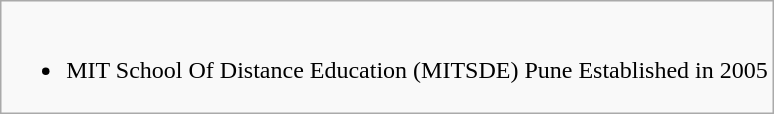<table class="wikitable">
<tr>
<td><br><ul><li>MIT School Of Distance Education (MITSDE) Pune Established in 2005</li></ul></td>
</tr>
</table>
